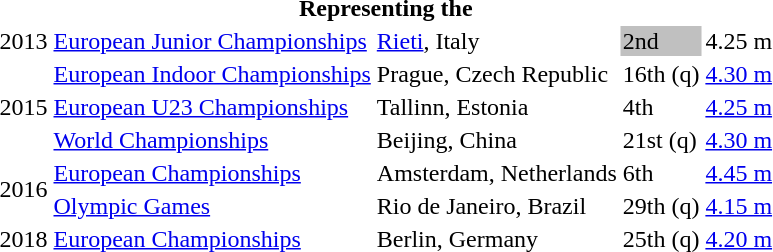<table>
<tr>
<th colspan="5">Representing the </th>
</tr>
<tr>
<td>2013</td>
<td><a href='#'>European Junior Championships</a></td>
<td><a href='#'>Rieti</a>, Italy</td>
<td bgcolor=silver>2nd</td>
<td>4.25 m</td>
</tr>
<tr>
<td rowspan=3>2015</td>
<td><a href='#'>European Indoor Championships</a></td>
<td>Prague, Czech Republic</td>
<td>16th (q)</td>
<td><a href='#'>4.30 m</a></td>
</tr>
<tr>
<td><a href='#'>European U23 Championships</a></td>
<td>Tallinn, Estonia</td>
<td>4th</td>
<td><a href='#'>4.25 m</a></td>
</tr>
<tr>
<td><a href='#'>World Championships</a></td>
<td>Beijing, China</td>
<td>21st (q)</td>
<td><a href='#'>4.30 m</a></td>
</tr>
<tr>
<td rowspan=2>2016</td>
<td><a href='#'>European Championships</a></td>
<td>Amsterdam, Netherlands</td>
<td>6th</td>
<td><a href='#'>4.45 m</a></td>
</tr>
<tr>
<td><a href='#'>Olympic Games</a></td>
<td>Rio de Janeiro, Brazil</td>
<td>29th (q)</td>
<td><a href='#'>4.15 m</a></td>
</tr>
<tr>
<td>2018</td>
<td><a href='#'>European Championships</a></td>
<td>Berlin, Germany</td>
<td>25th (q)</td>
<td><a href='#'>4.20 m</a></td>
</tr>
</table>
